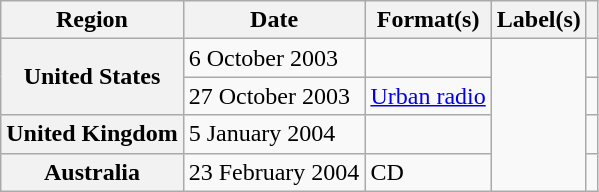<table class="wikitable plainrowheaders">
<tr>
<th scope="col">Region</th>
<th scope="col">Date</th>
<th scope="col">Format(s)</th>
<th scope="col">Label(s)</th>
<th scope="col"></th>
</tr>
<tr>
<th scope="row" rowspan="2">United States</th>
<td>6 October 2003</td>
<td></td>
<td rowspan="4"></td>
<td align="center"></td>
</tr>
<tr>
<td>27 October 2003</td>
<td><a href='#'>Urban radio</a></td>
<td align="center"></td>
</tr>
<tr>
<th scope="row">United Kingdom</th>
<td>5 January 2004</td>
<td></td>
<td align="center"></td>
</tr>
<tr>
<th scope="row">Australia</th>
<td>23 February 2004</td>
<td>CD</td>
<td align="center"></td>
</tr>
</table>
